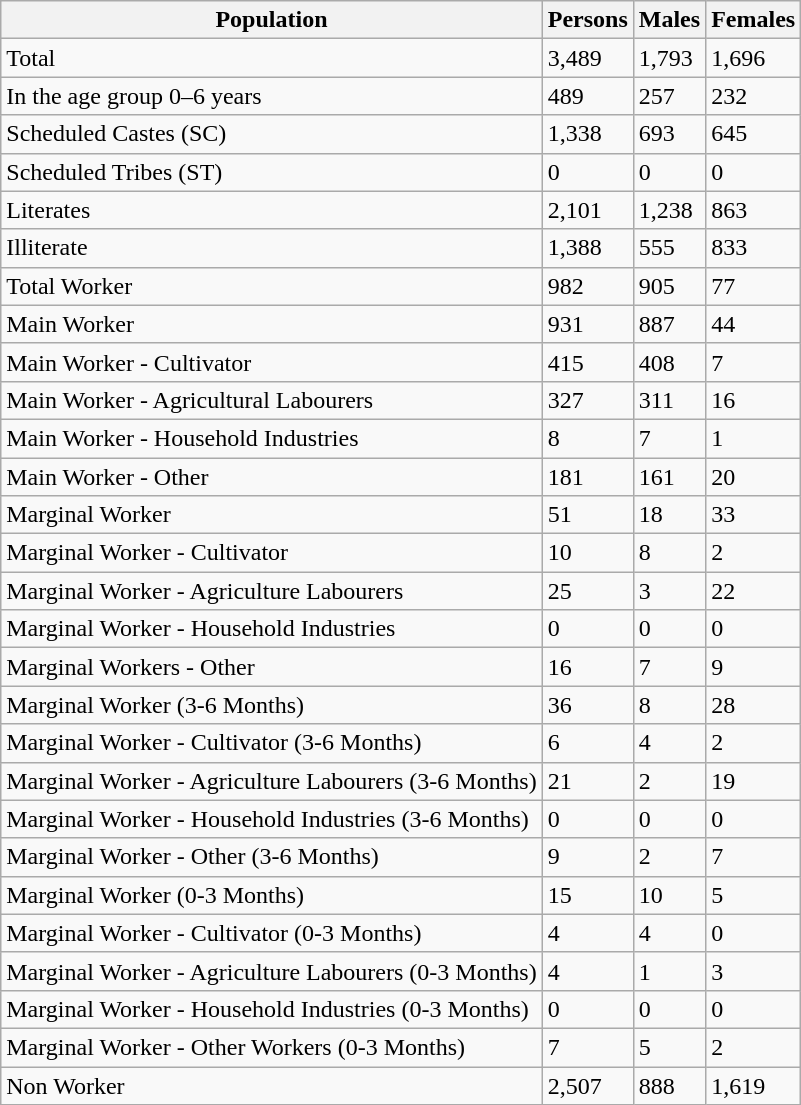<table class="wikitable">
<tr>
<th>Population</th>
<th>Persons</th>
<th>Males</th>
<th>Females</th>
</tr>
<tr>
<td>Total</td>
<td>3,489</td>
<td>1,793</td>
<td>1,696</td>
</tr>
<tr>
<td>In the age group 0–6 years</td>
<td>489</td>
<td>257</td>
<td>232</td>
</tr>
<tr>
<td>Scheduled Castes (SC)</td>
<td>1,338</td>
<td>693</td>
<td>645</td>
</tr>
<tr>
<td>Scheduled Tribes (ST)</td>
<td>0</td>
<td>0</td>
<td>0</td>
</tr>
<tr>
<td>Literates</td>
<td>2,101</td>
<td>1,238</td>
<td>863</td>
</tr>
<tr>
<td>Illiterate</td>
<td>1,388</td>
<td>555</td>
<td>833</td>
</tr>
<tr>
<td>Total Worker</td>
<td>982</td>
<td>905</td>
<td>77</td>
</tr>
<tr>
<td>Main Worker</td>
<td>931</td>
<td>887</td>
<td>44</td>
</tr>
<tr>
<td>Main Worker - Cultivator</td>
<td>415</td>
<td>408</td>
<td>7</td>
</tr>
<tr>
<td>Main Worker - Agricultural Labourers</td>
<td>327</td>
<td>311</td>
<td>16</td>
</tr>
<tr>
<td>Main Worker - Household Industries</td>
<td>8</td>
<td>7</td>
<td>1</td>
</tr>
<tr>
<td>Main Worker - Other</td>
<td>181</td>
<td>161</td>
<td>20</td>
</tr>
<tr>
<td>Marginal Worker</td>
<td>51</td>
<td>18</td>
<td>33</td>
</tr>
<tr>
<td>Marginal Worker - Cultivator</td>
<td>10</td>
<td>8</td>
<td>2</td>
</tr>
<tr>
<td>Marginal Worker - Agriculture Labourers</td>
<td>25</td>
<td>3</td>
<td>22</td>
</tr>
<tr>
<td>Marginal Worker - Household Industries</td>
<td>0</td>
<td>0</td>
<td>0</td>
</tr>
<tr>
<td>Marginal Workers - Other</td>
<td>16</td>
<td>7</td>
<td>9</td>
</tr>
<tr>
<td>Marginal Worker (3-6 Months)</td>
<td>36</td>
<td>8</td>
<td>28</td>
</tr>
<tr>
<td>Marginal Worker - Cultivator (3-6 Months)</td>
<td>6</td>
<td>4</td>
<td>2</td>
</tr>
<tr>
<td>Marginal Worker - Agriculture Labourers (3-6 Months)</td>
<td>21</td>
<td>2</td>
<td>19</td>
</tr>
<tr>
<td>Marginal Worker - Household Industries (3-6 Months)</td>
<td>0</td>
<td>0</td>
<td>0</td>
</tr>
<tr>
<td>Marginal Worker - Other (3-6 Months)</td>
<td>9</td>
<td>2</td>
<td>7</td>
</tr>
<tr>
<td>Marginal Worker (0-3 Months)</td>
<td>15</td>
<td>10</td>
<td>5</td>
</tr>
<tr>
<td>Marginal Worker - Cultivator (0-3 Months)</td>
<td>4</td>
<td>4</td>
<td>0</td>
</tr>
<tr>
<td>Marginal Worker - Agriculture Labourers (0-3 Months)</td>
<td>4</td>
<td>1</td>
<td>3</td>
</tr>
<tr>
<td>Marginal Worker - Household Industries (0-3 Months)</td>
<td>0</td>
<td>0</td>
<td>0</td>
</tr>
<tr>
<td>Marginal Worker - Other Workers (0-3 Months)</td>
<td>7</td>
<td>5</td>
<td>2</td>
</tr>
<tr>
<td>Non Worker</td>
<td>2,507</td>
<td>888</td>
<td>1,619</td>
</tr>
</table>
